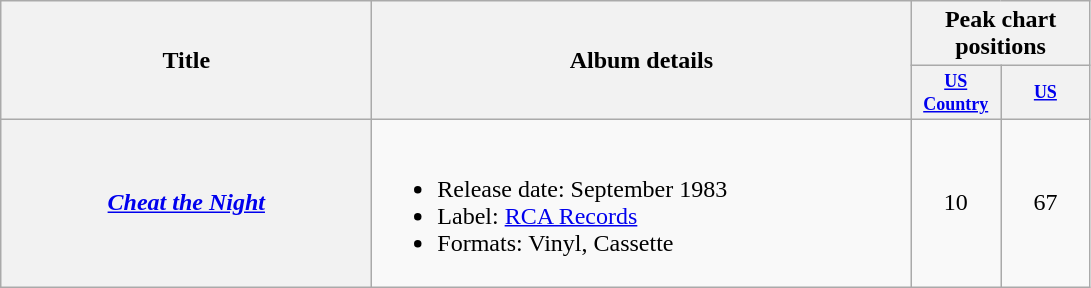<table class="wikitable plainrowheaders" style="text-align:center;">
<tr>
<th scope="col" rowspan="2" style="width:15em;">Title</th>
<th scope="col" rowspan="2" style="width:22em;">Album details</th>
<th scope="col" colspan="2">Peak chart<br>positions</th>
</tr>
<tr>
<th scope="col" style="width:4.5em;font-size:75%;"><a href='#'>US Country</a><br></th>
<th scope="col" style="width:4.5em;font-size:75%;"><a href='#'>US</a><br></th>
</tr>
<tr>
<th scope="row"><em><a href='#'>Cheat the Night</a></em></th>
<td style="text-align:left;"><br><ul><li>Release date: September 1983</li><li>Label: <a href='#'>RCA Records</a></li><li>Formats: Vinyl, Cassette</li></ul></td>
<td>10</td>
<td>67</td>
</tr>
</table>
